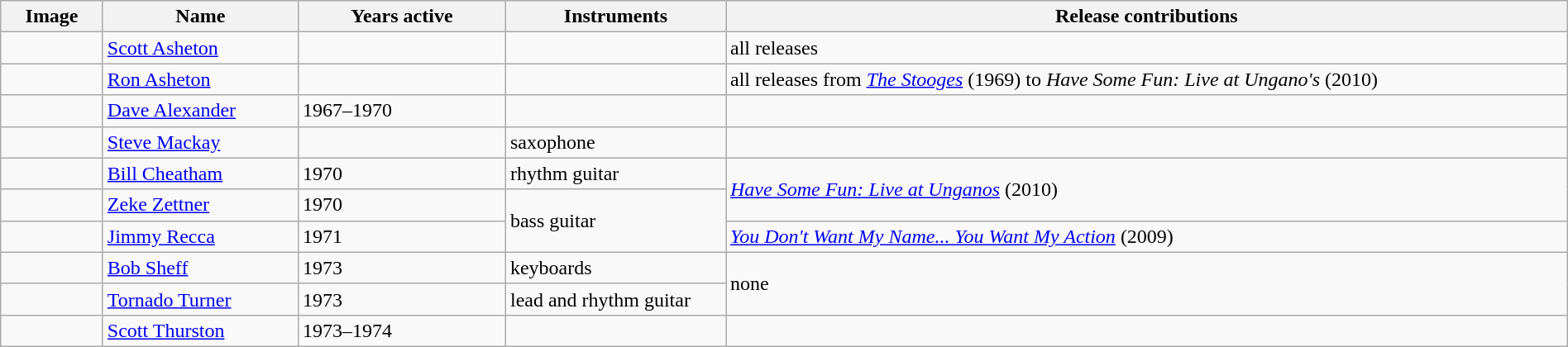<table class="wikitable" width="100%" border="1">
<tr>
<th width="75">Image</th>
<th width="150">Name</th>
<th width="160">Years active</th>
<th width="170">Instruments</th>
<th>Release contributions</th>
</tr>
<tr>
<td></td>
<td><a href='#'>Scott Asheton</a></td>
<td></td>
<td></td>
<td>all releases</td>
</tr>
<tr>
<td></td>
<td><a href='#'>Ron Asheton</a></td>
<td></td>
<td></td>
<td>all releases from <em><a href='#'>The Stooges</a></em> (1969) to <em>Have Some Fun: Live at Ungano's</em> (2010)</td>
</tr>
<tr>
<td></td>
<td><a href='#'>Dave Alexander</a></td>
<td>1967–1970 </td>
<td></td>
<td></td>
</tr>
<tr>
<td></td>
<td><a href='#'>Steve Mackay</a></td>
<td></td>
<td>saxophone</td>
<td></td>
</tr>
<tr>
<td></td>
<td><a href='#'>Bill Cheatham</a></td>
<td>1970 </td>
<td>rhythm guitar</td>
<td rowspan="2"><em><a href='#'>Have Some Fun: Live at Unganos</a></em> (2010)</td>
</tr>
<tr>
<td></td>
<td><a href='#'>Zeke Zettner</a></td>
<td>1970 </td>
<td rowspan="2">bass guitar</td>
</tr>
<tr>
<td></td>
<td><a href='#'>Jimmy Recca</a></td>
<td>1971</td>
<td><em><a href='#'>You Don't Want My Name... You Want My Action</a></em> (2009)</td>
</tr>
<tr>
<td></td>
<td><a href='#'>Bob Sheff</a></td>
<td>1973 </td>
<td>keyboards</td>
<td rowspan="2">none</td>
</tr>
<tr>
<td></td>
<td><a href='#'>Tornado Turner</a></td>
<td>1973</td>
<td>lead and rhythm guitar</td>
</tr>
<tr>
<td></td>
<td><a href='#'>Scott Thurston</a></td>
<td>1973–1974 </td>
<td></td>
<td></td>
</tr>
</table>
